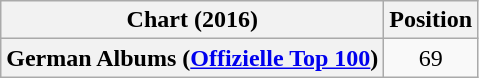<table class="wikitable plainrowheaders" style="text-align:center">
<tr>
<th scope="col">Chart (2016)</th>
<th scope="col">Position</th>
</tr>
<tr>
<th scope="row">German Albums (<a href='#'>Offizielle Top 100</a>)</th>
<td>69</td>
</tr>
</table>
